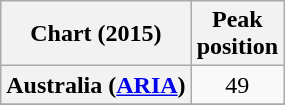<table class="wikitable plainrowheaders sortable" style="text-align:center">
<tr>
<th>Chart (2015)</th>
<th>Peak<br>position</th>
</tr>
<tr>
<th scope="row">Australia (<a href='#'>ARIA</a>)</th>
<td>49</td>
</tr>
<tr>
</tr>
<tr>
</tr>
</table>
